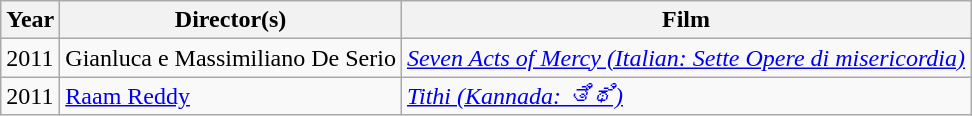<table class="wikitable sortable">
<tr>
<th>Year</th>
<th>Director(s)</th>
<th>Film</th>
</tr>
<tr>
<td>2011</td>
<td>Gianluca e Massimiliano De Serio</td>
<td><em><a href='#'>Seven Acts of Mercy (Italian: Sette Opere di misericordia)</a></em></td>
</tr>
<tr>
<td>2011</td>
<td><a href='#'>Raam Reddy</a></td>
<td><em><a href='#'>Tithi (Kannada: ತಿಥಿ)</a></em></td>
</tr>
</table>
